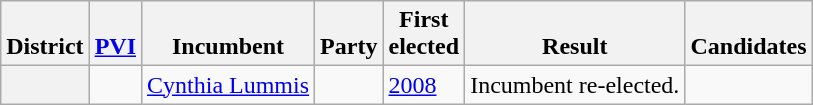<table class=wikitable>
<tr valign=bottom>
<th>District</th>
<th><a href='#'>PVI</a></th>
<th>Incumbent</th>
<th>Party</th>
<th>First<br>elected</th>
<th>Result</th>
<th>Candidates</th>
</tr>
<tr>
<th></th>
<td></td>
<td><a href='#'>Cynthia Lummis</a></td>
<td></td>
<td><a href='#'>2008</a></td>
<td>Incumbent re-elected.</td>
<td nowrap></td>
</tr>
</table>
